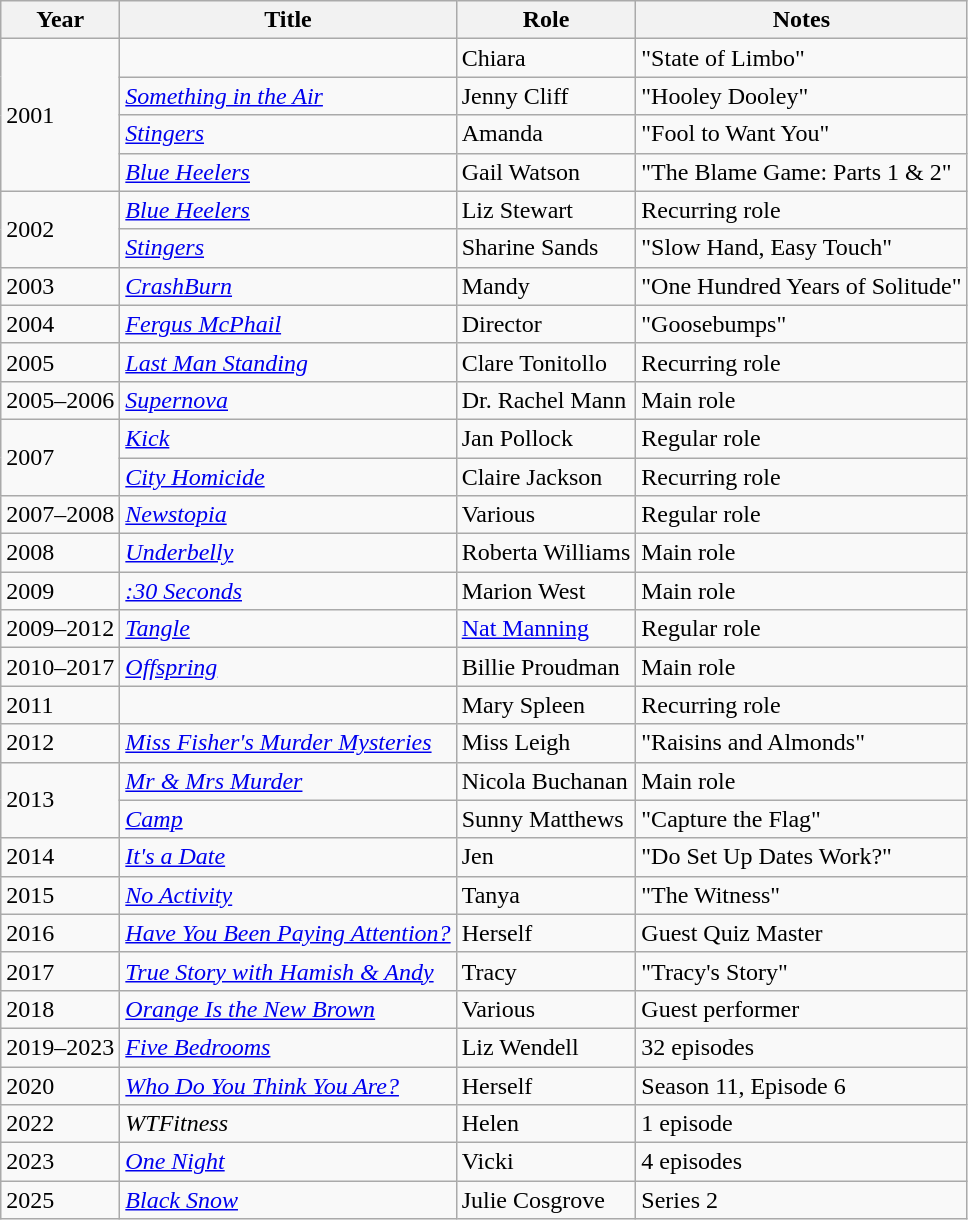<table class="wikitable sortable">
<tr>
<th>Year</th>
<th>Title</th>
<th>Role</th>
<th class="unsortable">Notes</th>
</tr>
<tr>
<td rowspan="4">2001</td>
<td><em></em></td>
<td>Chiara</td>
<td>"State of Limbo"</td>
</tr>
<tr>
<td><em><a href='#'>Something in the Air</a></em></td>
<td>Jenny Cliff</td>
<td>"Hooley Dooley"</td>
</tr>
<tr>
<td><em><a href='#'>Stingers</a></em></td>
<td>Amanda</td>
<td>"Fool to Want You"</td>
</tr>
<tr>
<td><em><a href='#'>Blue Heelers</a></em></td>
<td>Gail Watson</td>
<td>"The Blame Game: Parts 1 & 2"</td>
</tr>
<tr>
<td rowspan="2">2002</td>
<td><em><a href='#'>Blue Heelers</a></em></td>
<td>Liz Stewart</td>
<td>Recurring role</td>
</tr>
<tr>
<td><em><a href='#'>Stingers</a></em></td>
<td>Sharine Sands</td>
<td>"Slow Hand, Easy Touch"</td>
</tr>
<tr>
<td>2003</td>
<td><em><a href='#'>CrashBurn</a></em></td>
<td>Mandy</td>
<td>"One Hundred Years of Solitude"</td>
</tr>
<tr>
<td>2004</td>
<td><em><a href='#'>Fergus McPhail</a></em></td>
<td>Director</td>
<td>"Goosebumps"</td>
</tr>
<tr>
<td>2005</td>
<td><em><a href='#'>Last Man Standing</a></em></td>
<td>Clare Tonitollo</td>
<td>Recurring role</td>
</tr>
<tr>
<td>2005–2006</td>
<td><em><a href='#'>Supernova</a></em></td>
<td>Dr. Rachel Mann</td>
<td>Main role</td>
</tr>
<tr>
<td rowspan="2">2007</td>
<td><em><a href='#'>Kick</a></em></td>
<td>Jan Pollock</td>
<td>Regular role</td>
</tr>
<tr>
<td><em><a href='#'>City Homicide</a></em></td>
<td>Claire Jackson</td>
<td>Recurring role</td>
</tr>
<tr>
<td>2007–2008</td>
<td><em><a href='#'>Newstopia</a></em></td>
<td>Various</td>
<td>Regular role</td>
</tr>
<tr>
<td>2008</td>
<td><em><a href='#'>Underbelly</a></em></td>
<td>Roberta Williams</td>
<td>Main role</td>
</tr>
<tr>
<td>2009</td>
<td><em><a href='#'>:30 Seconds</a></em></td>
<td>Marion West</td>
<td>Main role</td>
</tr>
<tr>
<td>2009–2012</td>
<td><em><a href='#'>Tangle</a></em></td>
<td><a href='#'>Nat Manning</a></td>
<td>Regular role</td>
</tr>
<tr>
<td>2010–2017</td>
<td><em><a href='#'>Offspring</a></em> </td>
<td>Billie Proudman</td>
<td>Main role</td>
</tr>
<tr>
<td>2011</td>
<td><em></em></td>
<td>Mary Spleen</td>
<td>Recurring role</td>
</tr>
<tr>
<td>2012</td>
<td><em><a href='#'>Miss Fisher's Murder Mysteries</a></em></td>
<td>Miss Leigh</td>
<td>"Raisins and Almonds"</td>
</tr>
<tr>
<td rowspan="2">2013</td>
<td><em><a href='#'>Mr & Mrs Murder</a></em></td>
<td>Nicola Buchanan</td>
<td>Main role</td>
</tr>
<tr>
<td><em><a href='#'>Camp</a></em></td>
<td>Sunny Matthews</td>
<td>"Capture the Flag"</td>
</tr>
<tr>
<td>2014</td>
<td><em><a href='#'>It's a Date</a></em></td>
<td>Jen</td>
<td>"Do Set Up Dates Work?"</td>
</tr>
<tr>
<td>2015</td>
<td><em><a href='#'>No Activity</a></em></td>
<td>Tanya</td>
<td>"The Witness"</td>
</tr>
<tr>
<td>2016</td>
<td><em><a href='#'>Have You Been Paying Attention?</a></em></td>
<td>Herself</td>
<td>Guest Quiz Master</td>
</tr>
<tr>
<td>2017</td>
<td><em><a href='#'>True Story with Hamish & Andy</a></em></td>
<td>Tracy</td>
<td>"Tracy's Story"</td>
</tr>
<tr>
<td>2018</td>
<td><em><a href='#'>Orange Is the New Brown</a></em></td>
<td>Various</td>
<td>Guest performer</td>
</tr>
<tr>
<td>2019–2023</td>
<td><em><a href='#'>Five Bedrooms</a></em></td>
<td>Liz Wendell</td>
<td>32 episodes</td>
</tr>
<tr>
<td>2020</td>
<td><em><a href='#'>Who Do You Think You Are?</a></em></td>
<td>Herself</td>
<td>Season 11, Episode 6</td>
</tr>
<tr>
<td>2022</td>
<td><em>WTFitness</em></td>
<td>Helen</td>
<td>1 episode</td>
</tr>
<tr>
<td>2023</td>
<td><em><a href='#'>One Night</a></em></td>
<td>Vicki</td>
<td>4 episodes</td>
</tr>
<tr>
<td>2025</td>
<td><em><a href='#'>Black Snow</a></em></td>
<td>Julie Cosgrove</td>
<td>Series 2</td>
</tr>
</table>
